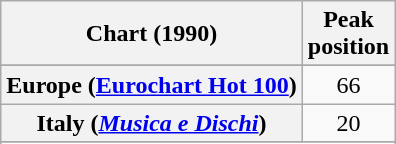<table class="wikitable sortable plainrowheaders" style="text-align:center">
<tr>
<th scope="col">Chart (1990)</th>
<th scope="col">Peak<br> position</th>
</tr>
<tr>
</tr>
<tr>
<th scope="row">Europe (<a href='#'>Eurochart Hot 100</a>)</th>
<td align="center">66</td>
</tr>
<tr>
<th scope="row">Italy (<em><a href='#'>Musica e Dischi</a></em>)</th>
<td>20</td>
</tr>
<tr>
</tr>
<tr>
</tr>
<tr>
</tr>
<tr>
</tr>
<tr>
</tr>
</table>
